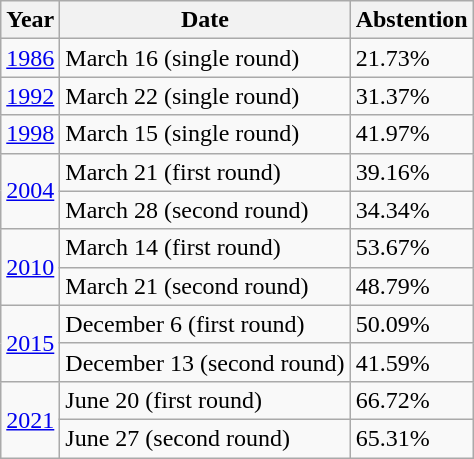<table class="wikitable">
<tr>
<th>Year</th>
<th>Date</th>
<th>Abstention</th>
</tr>
<tr>
<td><a href='#'>1986</a></td>
<td>March 16 (single round)</td>
<td>21.73%</td>
</tr>
<tr>
<td><a href='#'>1992</a></td>
<td>March 22 (single round)</td>
<td>31.37%</td>
</tr>
<tr>
<td><a href='#'>1998</a></td>
<td>March 15 (single round)</td>
<td>41.97%</td>
</tr>
<tr>
<td rowspan="2"><a href='#'>2004</a></td>
<td>March 21 (first round)</td>
<td>39.16%</td>
</tr>
<tr>
<td>March 28 (second round)</td>
<td>34.34%</td>
</tr>
<tr>
<td rowspan="2"><a href='#'>2010</a></td>
<td>March 14 (first round)</td>
<td>53.67%</td>
</tr>
<tr>
<td>March 21 (second round)</td>
<td>48.79%</td>
</tr>
<tr>
<td rowspan="2"><a href='#'>2015</a></td>
<td>December 6 (first round)</td>
<td>50.09%</td>
</tr>
<tr>
<td>December 13 (second round)</td>
<td>41.59%</td>
</tr>
<tr>
<td rowspan="2"><a href='#'>2021</a></td>
<td>June 20 (first round)</td>
<td>66.72%</td>
</tr>
<tr>
<td>June 27 (second round)</td>
<td>65.31%</td>
</tr>
</table>
